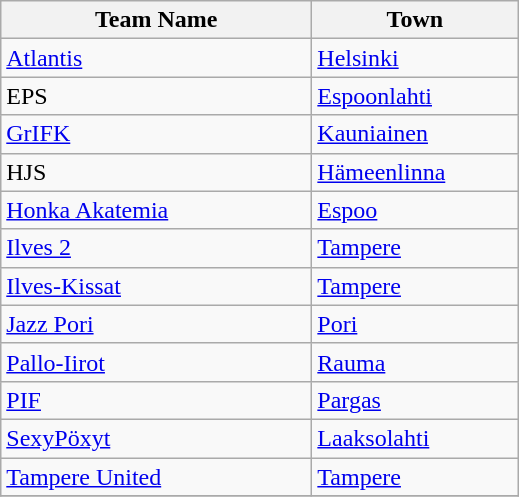<table class="wikitable sortable" style="text-align: left;">
<tr>
<th width=200>Team Name</th>
<th width=130>Town</th>
</tr>
<tr>
<td><a href='#'>Atlantis</a></td>
<td><a href='#'>Helsinki</a></td>
</tr>
<tr>
<td>EPS</td>
<td><a href='#'>Espoonlahti</a></td>
</tr>
<tr>
<td><a href='#'>GrIFK</a></td>
<td><a href='#'>Kauniainen</a></td>
</tr>
<tr>
<td>HJS</td>
<td><a href='#'>Hämeenlinna</a></td>
</tr>
<tr>
<td><a href='#'>Honka Akatemia</a></td>
<td><a href='#'>Espoo</a></td>
</tr>
<tr>
<td><a href='#'>Ilves 2</a></td>
<td><a href='#'>Tampere</a></td>
</tr>
<tr>
<td><a href='#'>Ilves-Kissat</a></td>
<td><a href='#'>Tampere</a></td>
</tr>
<tr>
<td><a href='#'>Jazz Pori</a></td>
<td><a href='#'>Pori</a></td>
</tr>
<tr>
<td><a href='#'>Pallo-Iirot</a></td>
<td><a href='#'>Rauma</a></td>
</tr>
<tr>
<td><a href='#'>PIF</a></td>
<td><a href='#'>Pargas</a></td>
</tr>
<tr>
<td><a href='#'>SexyPöxyt</a></td>
<td><a href='#'>Laaksolahti</a></td>
</tr>
<tr>
<td><a href='#'>Tampere United</a></td>
<td><a href='#'>Tampere</a></td>
</tr>
<tr>
</tr>
</table>
